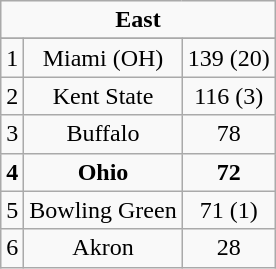<table class="wikitable" style="display: inline-table;">
<tr align="center">
<td align="center" Colspan="3"><strong>East</strong></td>
</tr>
<tr align="center">
</tr>
<tr align="center">
<td>1</td>
<td>Miami (OH)</td>
<td>139 (20)</td>
</tr>
<tr align="center">
<td>2</td>
<td>Kent State</td>
<td>116 (3)</td>
</tr>
<tr align="center">
<td>3</td>
<td>Buffalo</td>
<td>78</td>
</tr>
<tr align="center">
<td><strong>4</strong></td>
<td><strong>Ohio</strong></td>
<td><strong>72</strong></td>
</tr>
<tr align="center">
<td>5</td>
<td>Bowling Green</td>
<td>71 (1)</td>
</tr>
<tr align="center">
<td>6</td>
<td>Akron</td>
<td>28</td>
</tr>
</table>
